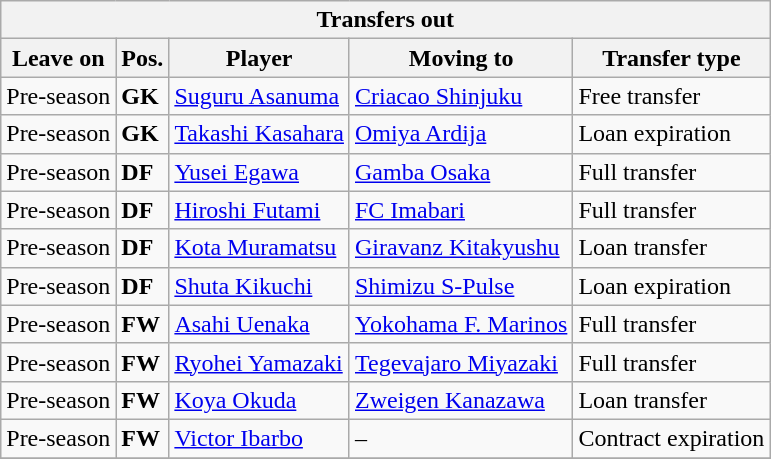<table class="wikitable sortable" style=“text-align:left;>
<tr>
<th colspan="5">Transfers out</th>
</tr>
<tr>
<th>Leave on</th>
<th>Pos.</th>
<th>Player</th>
<th>Moving to</th>
<th>Transfer type</th>
</tr>
<tr>
<td>Pre-season</td>
<td><strong>GK</strong></td>
<td> <a href='#'>Suguru Asanuma</a></td>
<td> <a href='#'>Criacao Shinjuku</a></td>
<td>Free transfer</td>
</tr>
<tr>
<td>Pre-season</td>
<td><strong>GK</strong></td>
<td> <a href='#'>Takashi Kasahara</a></td>
<td> <a href='#'>Omiya Ardija</a></td>
<td>Loan expiration</td>
</tr>
<tr>
<td>Pre-season</td>
<td><strong>DF</strong></td>
<td> <a href='#'>Yusei Egawa</a></td>
<td> <a href='#'>Gamba Osaka</a></td>
<td>Full transfer</td>
</tr>
<tr>
<td>Pre-season</td>
<td><strong>DF</strong></td>
<td> <a href='#'>Hiroshi Futami</a></td>
<td> <a href='#'>FC Imabari</a></td>
<td>Full transfer</td>
</tr>
<tr>
<td>Pre-season</td>
<td><strong>DF</strong></td>
<td> <a href='#'>Kota Muramatsu</a></td>
<td> <a href='#'>Giravanz Kitakyushu</a></td>
<td>Loan transfer</td>
</tr>
<tr>
<td>Pre-season</td>
<td><strong>DF</strong></td>
<td> <a href='#'>Shuta Kikuchi</a></td>
<td> <a href='#'>Shimizu S-Pulse</a></td>
<td>Loan expiration</td>
</tr>
<tr>
<td>Pre-season</td>
<td><strong>FW</strong></td>
<td> <a href='#'>Asahi Uenaka</a></td>
<td> <a href='#'>Yokohama F. Marinos</a></td>
<td>Full transfer</td>
</tr>
<tr>
<td>Pre-season</td>
<td><strong>FW</strong></td>
<td> <a href='#'>Ryohei Yamazaki</a></td>
<td> <a href='#'>Tegevajaro Miyazaki</a></td>
<td>Full transfer</td>
</tr>
<tr>
<td>Pre-season</td>
<td><strong>FW</strong></td>
<td> <a href='#'>Koya Okuda</a></td>
<td> <a href='#'>Zweigen Kanazawa</a></td>
<td>Loan transfer</td>
</tr>
<tr>
<td>Pre-season</td>
<td><strong>FW</strong></td>
<td> <a href='#'>Victor Ibarbo</a></td>
<td>–</td>
<td>Contract expiration</td>
</tr>
<tr>
</tr>
</table>
